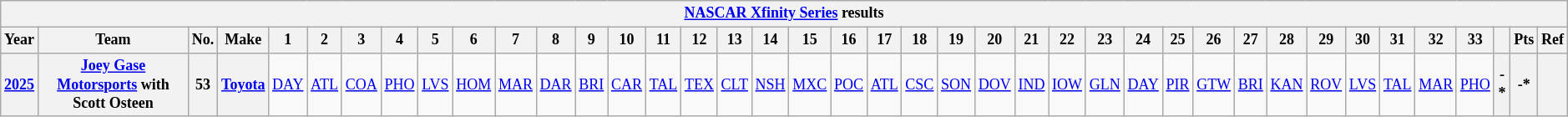<table class="wikitable" style="text-align:center; font-size:75%">
<tr>
<th colspan=42><a href='#'>NASCAR Xfinity Series</a> results</th>
</tr>
<tr>
<th>Year</th>
<th>Team</th>
<th>No.</th>
<th>Make</th>
<th>1</th>
<th>2</th>
<th>3</th>
<th>4</th>
<th>5</th>
<th>6</th>
<th>7</th>
<th>8</th>
<th>9</th>
<th>10</th>
<th>11</th>
<th>12</th>
<th>13</th>
<th>14</th>
<th>15</th>
<th>16</th>
<th>17</th>
<th>18</th>
<th>19</th>
<th>20</th>
<th>21</th>
<th>22</th>
<th>23</th>
<th>24</th>
<th>25</th>
<th>26</th>
<th>27</th>
<th>28</th>
<th>29</th>
<th>30</th>
<th>31</th>
<th>32</th>
<th>33</th>
<th></th>
<th>Pts</th>
<th>Ref</th>
</tr>
<tr>
<th><a href='#'>2025</a></th>
<th><a href='#'>Joey Gase Motorsports</a> with Scott Osteen</th>
<th>53</th>
<th><a href='#'>Toyota</a></th>
<td><a href='#'>DAY</a></td>
<td><a href='#'>ATL</a></td>
<td><a href='#'>COA</a></td>
<td><a href='#'>PHO</a></td>
<td><a href='#'>LVS</a></td>
<td><a href='#'>HOM</a></td>
<td><a href='#'>MAR</a></td>
<td><a href='#'>DAR</a></td>
<td><a href='#'>BRI</a></td>
<td><a href='#'>CAR</a></td>
<td><a href='#'>TAL</a></td>
<td><a href='#'>TEX</a></td>
<td><a href='#'>CLT</a></td>
<td><a href='#'>NSH</a></td>
<td><a href='#'>MXC</a></td>
<td><a href='#'>POC</a></td>
<td><a href='#'>ATL</a></td>
<td><a href='#'>CSC</a></td>
<td><a href='#'>SON</a></td>
<td><a href='#'>DOV</a></td>
<td><a href='#'>IND</a></td>
<td><a href='#'>IOW</a></td>
<td><a href='#'>GLN</a></td>
<td><a href='#'>DAY</a></td>
<td><a href='#'>PIR</a></td>
<td><a href='#'>GTW</a></td>
<td><a href='#'>BRI</a></td>
<td><a href='#'>KAN</a></td>
<td><a href='#'>ROV</a></td>
<td><a href='#'>LVS</a></td>
<td><a href='#'>TAL</a></td>
<td><a href='#'>MAR</a></td>
<td><a href='#'>PHO</a></td>
<th>-*</th>
<th>-*</th>
<th></th>
</tr>
</table>
